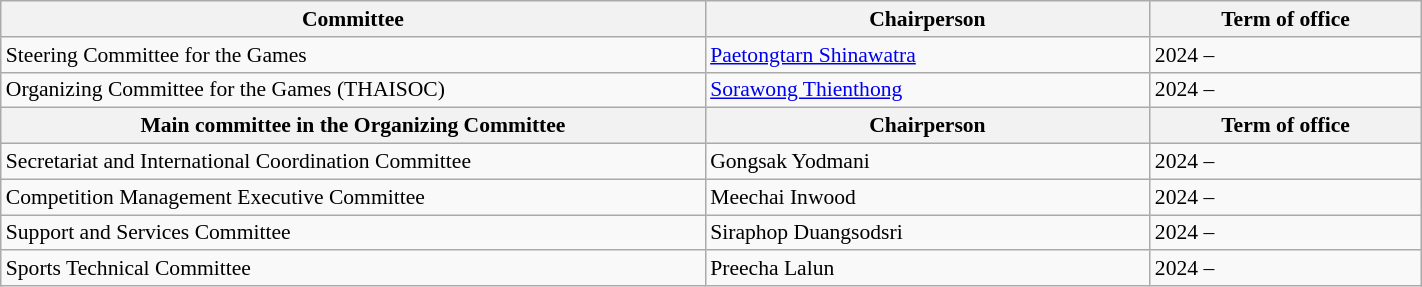<table class="wikitable" style="width:75%; font-size:90%;">
<tr>
<th width="400px">Committee</th>
<th width="250px">Chairperson</th>
<th width="150px">Term of office</th>
</tr>
<tr>
<td>Steering Committee for the Games</td>
<td><a href='#'>Paetongtarn Shinawatra</a></td>
<td>2024 –</td>
</tr>
<tr>
<td>Organizing Committee for the Games (THAISOC)</td>
<td><a href='#'>Sorawong Thienthong</a></td>
<td>2024 –</td>
</tr>
<tr>
<th width="400px">Main committee in the Organizing Committee</th>
<th width="250px">Chairperson</th>
<th width="150px">Term of office</th>
</tr>
<tr>
<td>Secretariat and International Coordination Committee</td>
<td>Gongsak Yodmani</td>
<td>2024 –</td>
</tr>
<tr>
<td>Competition Management Executive Committee</td>
<td>Meechai Inwood</td>
<td>2024 –</td>
</tr>
<tr>
<td>Support and Services Committee</td>
<td>Siraphop Duangsodsri</td>
<td>2024 –</td>
</tr>
<tr>
<td>Sports Technical Committee</td>
<td>Preecha Lalun</td>
<td>2024 –</td>
</tr>
</table>
